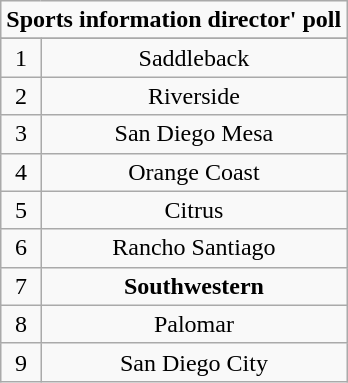<table class="wikitable" style="display: inline-table;">
<tr>
<td align="center" Colspan="2"><strong>Sports information director' poll</strong></td>
</tr>
<tr align="center">
</tr>
<tr align="center">
<td>1</td>
<td>Saddleback</td>
</tr>
<tr align="center">
<td>2</td>
<td>Riverside</td>
</tr>
<tr align="center">
<td>3</td>
<td>San Diego Mesa</td>
</tr>
<tr align="center">
<td>4</td>
<td>Orange Coast</td>
</tr>
<tr align="center">
<td>5</td>
<td>Citrus</td>
</tr>
<tr align="center">
<td>6</td>
<td>Rancho Santiago</td>
</tr>
<tr align="center">
<td>7</td>
<td><strong>Southwestern</strong></td>
</tr>
<tr align="center">
<td>8</td>
<td>Palomar</td>
</tr>
<tr align="center">
<td>9</td>
<td>San Diego City</td>
</tr>
</table>
